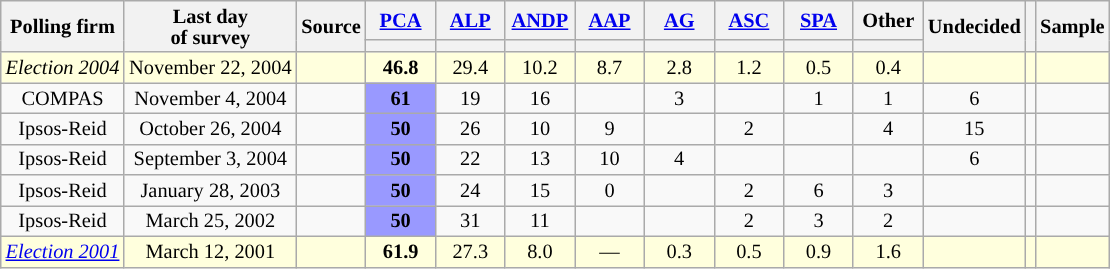<table class="wikitable sortable" style="text-align:center;font-size:85%;line-height:14px;" align="center">
<tr>
<th rowspan="2">Polling firm</th>
<th rowspan="2">Last day <br>of survey</th>
<th rowspan="2">Source</th>
<th class="unsortable" style="width:40px;"><a href='#'>PCA</a></th>
<th class="unsortable" style="width:40px;"><a href='#'>ALP</a></th>
<th class="unsortable" style="width:40px;"><a href='#'>ANDP</a></th>
<th class="unsortable" style="width:40px;"><a href='#'>AAP</a></th>
<th class="unsortable" style="width:40px;"><a href='#'>AG</a></th>
<th class="unsortable" style="width:40px;"><a href='#'>ASC</a></th>
<th class="unsortable" style="width:40px;"><a href='#'>SPA</a></th>
<th class="unsortable" style="width:40px;">Other</th>
<th rowspan="2">Undecided</th>
<th rowspan="2"></th>
<th rowspan="2">Sample</th>
</tr>
<tr style="line-height:5px;">
<th style="background:"></th>
<th style="background:"></th>
<th style="background:"></th>
<th style="background:"></th>
<th style="background:"></th>
<th style="background:"></th>
<th style="background:"></th>
<th style="background:"></th>
</tr>
<tr>
<td style="background:#ffd;"><em>Election 2004</em></td>
<td style="background:#ffd;">November 22, 2004</td>
<td style="background:#ffd;"></td>
<td style="background:#ffd;"><strong>46.8</strong></td>
<td style="background:#ffd;">29.4</td>
<td style="background:#ffd;">10.2</td>
<td style="background:#ffd;">8.7</td>
<td style="background:#ffd;">2.8</td>
<td style="background:#ffd;">1.2</td>
<td style="background:#ffd;">0.5</td>
<td style="background:#ffd;">0.4</td>
<td style="background:#ffd;"></td>
<td style="background:#ffd;"></td>
<td style="background:#ffd;"></td>
</tr>
<tr>
<td>COMPAS</td>
<td>November 4, 2004</td>
<td></td>
<td style="background:#9999FF"><strong>61</strong></td>
<td>19</td>
<td>16</td>
<td></td>
<td>3</td>
<td></td>
<td>1</td>
<td>1</td>
<td>6</td>
<td></td>
<td></td>
</tr>
<tr>
<td>Ipsos-Reid</td>
<td>October 26, 2004</td>
<td></td>
<td style="background:#9999FF"><strong>50</strong></td>
<td>26</td>
<td>10</td>
<td>9</td>
<td></td>
<td>2</td>
<td></td>
<td>4</td>
<td>15</td>
<td></td>
<td></td>
</tr>
<tr>
<td>Ipsos-Reid</td>
<td>September 3, 2004</td>
<td></td>
<td style="background:#9999FF"><strong>50</strong></td>
<td>22</td>
<td>13</td>
<td>10</td>
<td>4</td>
<td></td>
<td></td>
<td></td>
<td>6</td>
<td></td>
<td></td>
</tr>
<tr>
<td>Ipsos-Reid</td>
<td>January 28, 2003</td>
<td></td>
<td style="background:#9999FF"><strong>50</strong></td>
<td>24</td>
<td>15</td>
<td>0</td>
<td></td>
<td>2</td>
<td>6</td>
<td>3</td>
<td></td>
<td></td>
<td></td>
</tr>
<tr>
<td>Ipsos-Reid</td>
<td>March 25, 2002</td>
<td></td>
<td style="background:#9999FF"><strong>50</strong></td>
<td>31</td>
<td>11</td>
<td></td>
<td></td>
<td>2</td>
<td>3</td>
<td>2</td>
<td></td>
<td></td>
<td></td>
</tr>
<tr>
<td style="background:#ffd;"><em><a href='#'>Election 2001</a></em></td>
<td style="background:#ffd;">March 12, 2001</td>
<td style="background:#ffd;"></td>
<td style="background:#ffd;"><strong>61.9</strong></td>
<td style="background:#ffd;">27.3</td>
<td style="background:#ffd;">8.0</td>
<td style="background:#ffd;">—</td>
<td style="background:#ffd;">0.3</td>
<td style="background:#ffd;">0.5</td>
<td style="background:#ffd;">0.9</td>
<td style="background:#ffd;">1.6</td>
<td style="background:#ffd;"></td>
<td style="background:#ffd;"></td>
<td style="background:#ffd;"></td>
</tr>
</table>
